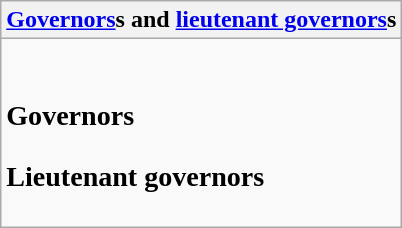<table class="wikitable collapsible collapsed">
<tr>
<th><a href='#'>Governors</a>s and <a href='#'>lieutenant governors</a>s</th>
</tr>
<tr>
<td><br><h3>Governors</h3><h3>Lieutenant governors</h3></td>
</tr>
</table>
